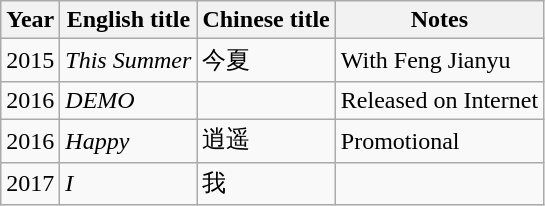<table class="wikitable">
<tr>
<th>Year</th>
<th>English title</th>
<th>Chinese title</th>
<th>Notes</th>
</tr>
<tr>
<td>2015</td>
<td><em>This Summer</em></td>
<td>今夏</td>
<td>With Feng Jianyu</td>
</tr>
<tr>
<td>2016</td>
<td><em>DEMO</em></td>
<td></td>
<td>Released on Internet</td>
</tr>
<tr>
<td>2016</td>
<td><em>Happy</em></td>
<td>逍遥</td>
<td>Promotional</td>
</tr>
<tr>
<td>2017</td>
<td><em>I</em></td>
<td>我</td>
<td></td>
</tr>
</table>
